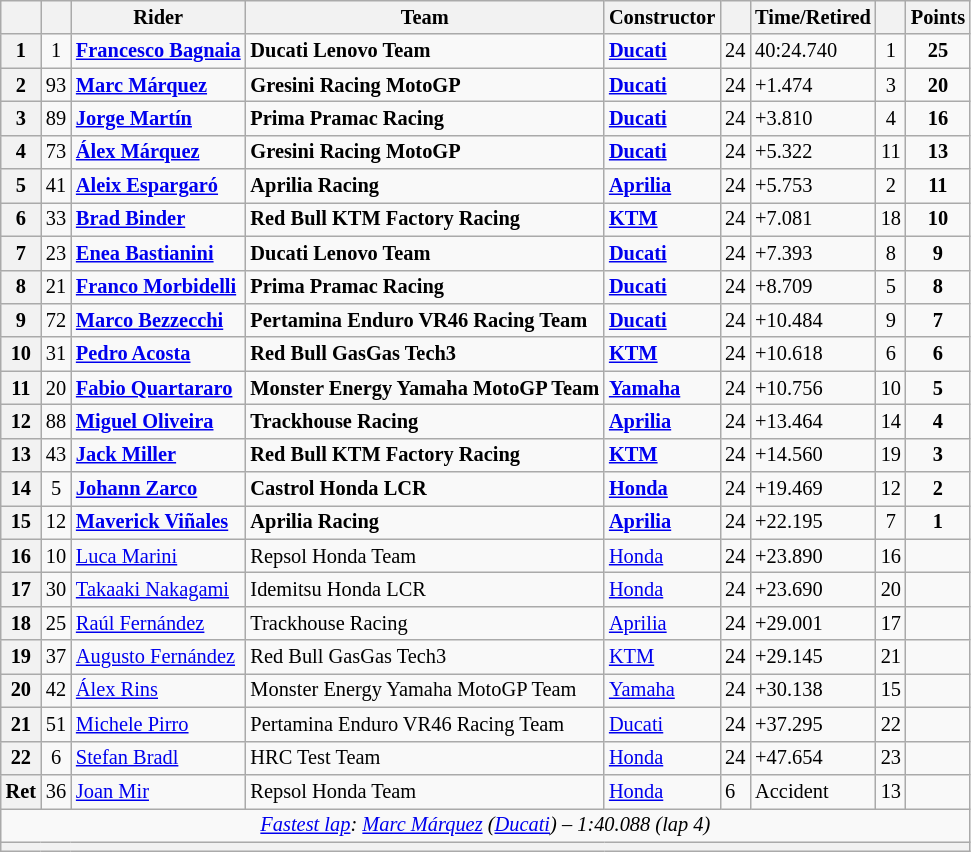<table class="wikitable sortable" style="font-size: 85%;">
<tr>
<th scope="col"></th>
<th scope="col"></th>
<th scope="col">Rider</th>
<th scope="col">Team</th>
<th scope="col">Constructor</th>
<th scope="col" class="unsortable"></th>
<th scope="col" class="unsortable">Time/Retired</th>
<th scope="col"></th>
<th scope="col">Points</th>
</tr>
<tr>
<th scope="row">1</th>
<td align="center">1</td>
<td data-sort-value="bag"> <strong><a href='#'>Francesco Bagnaia</a></strong></td>
<td><strong>Ducati Lenovo Team</strong></td>
<td><strong><a href='#'>Ducati</a></strong></td>
<td>24</td>
<td>40:24.740</td>
<td align="center">1</td>
<td align="center"><strong>25</strong></td>
</tr>
<tr>
<th scope="row">2</th>
<td align="center">93</td>
<td data-sort-value="marqm"> <strong><a href='#'>Marc Márquez</a></strong></td>
<td><strong>Gresini Racing MotoGP</strong></td>
<td><strong><a href='#'>Ducati</a></strong></td>
<td>24</td>
<td>+1.474</td>
<td align="center">3</td>
<td align="center"><strong>20</strong></td>
</tr>
<tr>
<th scope="row">3</th>
<td align="center">89</td>
<td data-sort-value="mart"> <strong><a href='#'>Jorge Martín</a></strong></td>
<td><strong>Prima Pramac Racing</strong></td>
<td><strong><a href='#'>Ducati</a></strong></td>
<td>24</td>
<td>+3.810</td>
<td align="center">4</td>
<td align="center"><strong>16</strong></td>
</tr>
<tr>
<th scope="row">4</th>
<td align="center">73</td>
<td data-sort-value="marqa"> <strong><a href='#'>Álex Márquez</a></strong></td>
<td><strong>Gresini Racing MotoGP</strong></td>
<td><strong><a href='#'>Ducati</a></strong></td>
<td>24</td>
<td>+5.322</td>
<td align="center">11</td>
<td align="center"><strong>13</strong></td>
</tr>
<tr>
<th scope="row">5</th>
<td align="center">41</td>
<td data-sort-value="esp"><strong> <a href='#'>Aleix Espargaró</a></strong></td>
<td><strong>Aprilia Racing</strong></td>
<td><strong><a href='#'>Aprilia</a></strong></td>
<td>24</td>
<td>+5.753</td>
<td align="center">2</td>
<td align="center"><strong>11</strong></td>
</tr>
<tr>
<th scope="row">6</th>
<td align="center">33</td>
<td data-sort-value="bin"> <strong><a href='#'>Brad Binder</a></strong></td>
<td><strong>Red Bull KTM Factory Racing</strong></td>
<td><strong><a href='#'>KTM</a></strong></td>
<td>24</td>
<td>+7.081</td>
<td align="center">18</td>
<td align="center"><strong>10</strong></td>
</tr>
<tr>
<th scope="row">7</th>
<td align="center">23</td>
<td data-sort-value="bas"> <strong><a href='#'>Enea Bastianini</a></strong></td>
<td><strong>Ducati Lenovo Team</strong></td>
<td><strong><a href='#'>Ducati</a></strong></td>
<td>24</td>
<td>+7.393</td>
<td align="center">8</td>
<td align="center"><strong>9</strong></td>
</tr>
<tr>
<th scope="row">8</th>
<td align="center">21</td>
<td data-sort-value="mor"> <strong><a href='#'>Franco Morbidelli</a></strong></td>
<td><strong>Prima Pramac Racing</strong></td>
<td><strong><a href='#'>Ducati</a></strong></td>
<td>24</td>
<td>+8.709</td>
<td align="center">5</td>
<td align="center"><strong>8</strong></td>
</tr>
<tr>
<th scope="row">9</th>
<td align="center">72</td>
<td data-sort-value="bez"> <strong><a href='#'>Marco Bezzecchi</a></strong></td>
<td><strong>Pertamina Enduro VR46 Racing Team</strong></td>
<td><strong><a href='#'>Ducati</a></strong></td>
<td>24</td>
<td>+10.484</td>
<td align="center">9</td>
<td align="center"><strong>7</strong></td>
</tr>
<tr>
<th scope="row">10</th>
<td align="center">31</td>
<td data-sort-value="aco"> <strong><a href='#'>Pedro Acosta</a></strong></td>
<td><strong>Red Bull GasGas Tech3</strong></td>
<td><strong><a href='#'>KTM</a></strong></td>
<td>24</td>
<td>+10.618</td>
<td align="center">6</td>
<td align="center"><strong>6</strong></td>
</tr>
<tr>
<th scope="row">11</th>
<td align="center">20</td>
<td data-sort-value="qua"> <strong><a href='#'>Fabio Quartararo</a></strong></td>
<td><strong>Monster Energy Yamaha MotoGP Team</strong></td>
<td><strong><a href='#'>Yamaha</a></strong></td>
<td>24</td>
<td>+10.756</td>
<td align="center">10</td>
<td align="center"><strong>5</strong></td>
</tr>
<tr>
<th scope="row">12</th>
<td align="center">88</td>
<td data-sort-value="oli"> <strong><a href='#'>Miguel Oliveira</a></strong></td>
<td><strong>Trackhouse Racing</strong></td>
<td><strong><a href='#'>Aprilia</a></strong></td>
<td>24</td>
<td>+13.464</td>
<td align="center">14</td>
<td align="center"><strong>4</strong></td>
</tr>
<tr>
<th scope="row">13</th>
<td align="center">43</td>
<td data-sort-value="mil"> <strong><a href='#'>Jack Miller</a></strong></td>
<td><strong>Red Bull KTM Factory Racing</strong></td>
<td><strong><a href='#'>KTM</a></strong></td>
<td>24</td>
<td>+14.560</td>
<td align="center">19</td>
<td align="center"><strong>3</strong></td>
</tr>
<tr>
<th scope="row">14</th>
<td align="center">5</td>
<td data-sort-value="zar"><strong> <a href='#'>Johann Zarco</a></strong></td>
<td><strong>Castrol Honda LCR</strong></td>
<td><strong><a href='#'>Honda</a></strong></td>
<td>24</td>
<td>+19.469</td>
<td align="center">12</td>
<td align="center"><strong>2</strong></td>
</tr>
<tr>
<th scope="row">15</th>
<td align="center">12</td>
<td data-sort-value="vin"> <strong><a href='#'>Maverick Viñales</a></strong></td>
<td><strong>Aprilia Racing</strong></td>
<td><strong><a href='#'>Aprilia</a></strong></td>
<td>24</td>
<td>+22.195</td>
<td align="center">7</td>
<td align="center"><strong>1</strong></td>
</tr>
<tr>
<th scope="row">16</th>
<td align="center">10</td>
<td data-sort-value="mari"> <a href='#'>Luca Marini</a></td>
<td>Repsol Honda Team</td>
<td><a href='#'>Honda</a></td>
<td>24</td>
<td>+23.890</td>
<td align="center">16</td>
<td align="center"></td>
</tr>
<tr>
<th scope="row">17</th>
<td align="center">30</td>
<td data-sort-value="nak"> <a href='#'>Takaaki Nakagami</a></td>
<td>Idemitsu Honda LCR</td>
<td><a href='#'>Honda</a></td>
<td>24</td>
<td>+23.690</td>
<td align="center">20</td>
<td align="center"></td>
</tr>
<tr>
<th scope="row">18</th>
<td align="center">25</td>
<td data-sort-value="ferr"> <a href='#'>Raúl Fernández</a></td>
<td>Trackhouse Racing</td>
<td><a href='#'>Aprilia</a></td>
<td>24</td>
<td>+29.001</td>
<td align="center">17</td>
<td align="center"></td>
</tr>
<tr>
<th scope="row">19</th>
<td align="center">37</td>
<td data-sort-value="fera"> <a href='#'>Augusto Fernández</a></td>
<td>Red Bull GasGas Tech3</td>
<td><a href='#'>KTM</a></td>
<td>24</td>
<td>+29.145</td>
<td align="center">21</td>
<td align="center"></td>
</tr>
<tr>
<th scope="row">20</th>
<td align="center">42</td>
<td data-sort-value="rin"> <a href='#'>Álex Rins</a></td>
<td>Monster Energy Yamaha MotoGP Team</td>
<td><a href='#'>Yamaha</a></td>
<td>24</td>
<td>+30.138</td>
<td align="center">15</td>
<td></td>
</tr>
<tr>
<th scope="row">21</th>
<td align="center">51</td>
<td data-sort-value="pir"> <a href='#'>Michele Pirro</a></td>
<td>Pertamina Enduro VR46 Racing Team</td>
<td><a href='#'>Ducati</a></td>
<td>24</td>
<td>+37.295</td>
<td align="center">22</td>
<td></td>
</tr>
<tr>
<th scope="row">22</th>
<td align="center">6</td>
<td data-sort-value="bra"> <a href='#'>Stefan Bradl</a></td>
<td>HRC Test Team</td>
<td><a href='#'>Honda</a></td>
<td>24</td>
<td>+47.654</td>
<td align="center">23</td>
<td></td>
</tr>
<tr>
<th scope="row">Ret</th>
<td align="center">36</td>
<td data-sort-value="mir"> <a href='#'>Joan Mir</a></td>
<td>Repsol Honda Team</td>
<td><a href='#'>Honda</a></td>
<td>6</td>
<td>Accident</td>
<td align="center">13</td>
<td align="center"></td>
</tr>
<tr class="sortbottom">
<td colspan="9" style="text-align:center"><em><a href='#'>Fastest lap</a>:  <a href='#'>Marc Márquez</a> (<a href='#'>Ducati</a>) – 1:40.088 (lap 4)</em></td>
</tr>
<tr class="sortbottom">
<th colspan=9></th>
</tr>
</table>
